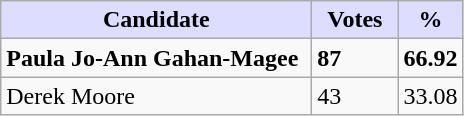<table class="wikitable">
<tr>
<th style="background:#ddf; width:200px;">Candidate</th>
<th style="background:#ddf; width:50px;">Votes</th>
<th style="background:#ddf; width:30px;">%</th>
</tr>
<tr>
<td><strong>Paula Jo-Ann Gahan-Magee</strong></td>
<td><strong>87</strong></td>
<td><strong>66.92</strong></td>
</tr>
<tr>
<td>Derek Moore</td>
<td>43</td>
<td>33.08</td>
</tr>
</table>
